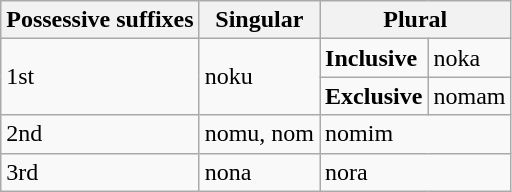<table class="wikitable">
<tr>
<th>Possessive suffixes</th>
<th>Singular</th>
<th colspan="2">Plural</th>
</tr>
<tr>
<td rowspan="2">1st</td>
<td rowspan="2">noku</td>
<td><strong>Inclusive</strong></td>
<td>noka</td>
</tr>
<tr>
<td><strong>Exclusive</strong></td>
<td>nomam</td>
</tr>
<tr>
<td>2nd</td>
<td>nomu, nom</td>
<td colspan="2">nomim</td>
</tr>
<tr>
<td>3rd</td>
<td>nona</td>
<td colspan="2">nora</td>
</tr>
</table>
